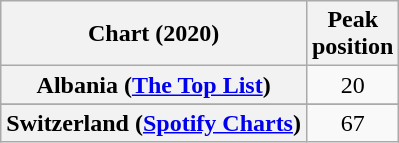<table class="wikitable sortable plainrowheaders" style="text-align:center">
<tr>
<th scope="col">Chart (2020)</th>
<th scope="col">Peak<br>position</th>
</tr>
<tr>
<th scope="row">Albania (<a href='#'>The Top List</a>)</th>
<td>20</td>
</tr>
<tr>
</tr>
<tr>
<th scope="row">Switzerland (<a href='#'>Spotify Charts</a>)</th>
<td>67</td>
</tr>
</table>
